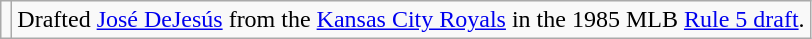<table class="wikitable">
<tr>
<td></td>
<td>Drafted <a href='#'>José DeJesús</a> from the <a href='#'>Kansas City Royals</a> in the 1985 MLB <a href='#'>Rule 5 draft</a>.</td>
</tr>
</table>
